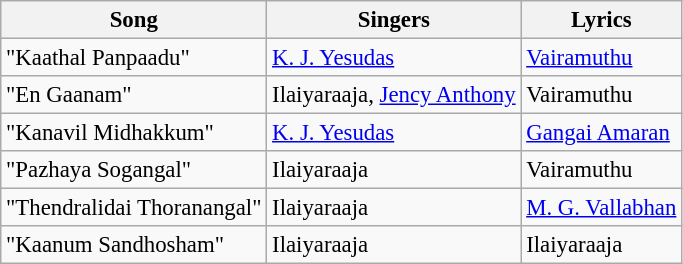<table class="wikitable" style="font-size:95%;">
<tr>
<th>Song</th>
<th>Singers</th>
<th>Lyrics</th>
</tr>
<tr>
<td>"Kaathal Panpaadu"</td>
<td><a href='#'>K. J. Yesudas</a></td>
<td><a href='#'>Vairamuthu</a></td>
</tr>
<tr>
<td>"En Gaanam"</td>
<td>Ilaiyaraaja, <a href='#'>Jency Anthony</a></td>
<td>Vairamuthu</td>
</tr>
<tr>
<td>"Kanavil Midhakkum"</td>
<td><a href='#'>K. J. Yesudas</a></td>
<td><a href='#'>Gangai Amaran</a></td>
</tr>
<tr>
<td>"Pazhaya Sogangal"</td>
<td>Ilaiyaraaja</td>
<td>Vairamuthu</td>
</tr>
<tr>
<td>"Thendralidai Thoranangal"</td>
<td>Ilaiyaraaja</td>
<td><a href='#'>M. G. Vallabhan</a></td>
</tr>
<tr>
<td>"Kaanum Sandhosham"</td>
<td>Ilaiyaraaja</td>
<td>Ilaiyaraaja</td>
</tr>
</table>
